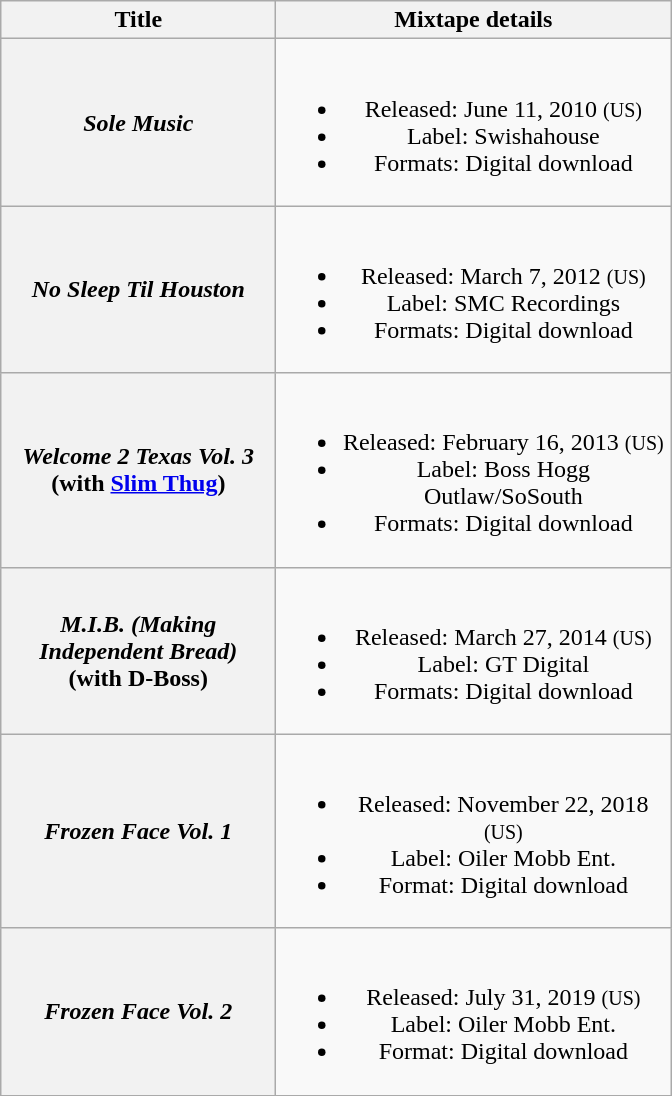<table class="wikitable plainrowheaders" style="text-align:center;">
<tr>
<th scope="col" style="width:11em;">Title</th>
<th scope="col" style="width:16em;">Mixtape details</th>
</tr>
<tr>
<th scope="row"><em>Sole Music</em></th>
<td><br><ul><li>Released: June 11, 2010 <small>(US)</small></li><li>Label: Swishahouse</li><li>Formats: Digital download</li></ul></td>
</tr>
<tr>
<th scope="row"><em>No Sleep Til Houston</em></th>
<td><br><ul><li>Released: March 7, 2012 <small>(US)</small></li><li>Label: SMC Recordings</li><li>Formats: Digital download</li></ul></td>
</tr>
<tr>
<th scope="row"><em>Welcome 2 Texas Vol. 3</em><br><span>(with <a href='#'>Slim Thug</a>)</span></th>
<td><br><ul><li>Released: February 16, 2013 <small>(US)</small></li><li>Label: Boss Hogg Outlaw/SoSouth</li><li>Formats: Digital download</li></ul></td>
</tr>
<tr>
<th scope="row"><em>M.I.B. (Making Independent Bread)</em><br><span>(with D-Boss)</span></th>
<td><br><ul><li>Released: March 27, 2014 <small>(US)</small></li><li>Label: GT Digital</li><li>Formats: Digital download</li></ul></td>
</tr>
<tr>
<th scope="row"><em>Frozen Face Vol. 1</em></th>
<td><br><ul><li>Released: November 22, 2018 <small>(US)</small></li><li>Label: Oiler Mobb Ent.</li><li>Format: Digital download</li></ul></td>
</tr>
<tr>
<th scope="row"><em>Frozen Face Vol. 2</em></th>
<td><br><ul><li>Released: July 31, 2019 <small>(US)</small></li><li>Label: Oiler Mobb Ent.</li><li>Format: Digital download</li></ul></td>
</tr>
</table>
